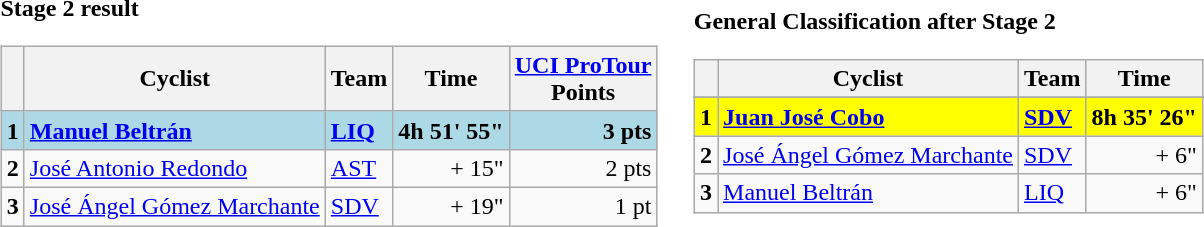<table>
<tr>
<td><strong>Stage 2 result</strong><br><table class="wikitable">
<tr>
<th></th>
<th>Cyclist</th>
<th>Team</th>
<th>Time</th>
<th><a href='#'>UCI ProTour</a><br>Points</th>
</tr>
<tr style="background:lightblue">
<td><strong>1</strong></td>
<td> <strong><a href='#'>Manuel Beltrán</a></strong></td>
<td><strong><a href='#'>LIQ</a></strong></td>
<td align=right><strong>4h 51' 55"</strong></td>
<td align=right><strong>3 pts</strong></td>
</tr>
<tr>
<td><strong>2</strong></td>
<td> <a href='#'>José Antonio Redondo</a></td>
<td><a href='#'>AST</a></td>
<td align=right>+ 15"</td>
<td align=right>2 pts</td>
</tr>
<tr>
<td><strong>3</strong></td>
<td> <a href='#'>José Ángel Gómez Marchante</a></td>
<td><a href='#'>SDV</a></td>
<td align=right>+ 19"</td>
<td align=right>1 pt</td>
</tr>
</table>
</td>
<td></td>
<td><strong>General Classification after Stage 2</strong><br><table class="wikitable">
<tr>
<th></th>
<th>Cyclist</th>
<th>Team</th>
<th>Time</th>
</tr>
<tr>
</tr>
<tr style="background:yellow">
<td><strong>1</strong></td>
<td> <strong><a href='#'>Juan José Cobo</a></strong></td>
<td><strong><a href='#'>SDV</a></strong></td>
<td align=right><strong>8h 35' 26"</strong></td>
</tr>
<tr>
<td><strong>2</strong></td>
<td> <a href='#'>José Ángel Gómez Marchante</a></td>
<td><a href='#'>SDV</a></td>
<td align=right>+ 6"</td>
</tr>
<tr>
<td><strong>3</strong></td>
<td> <a href='#'>Manuel Beltrán</a></td>
<td><a href='#'>LIQ</a></td>
<td align=right>+ 6"</td>
</tr>
</table>
</td>
</tr>
</table>
